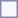<table style="border:1px solid #8888aa; background-color:#f7f8ff; padding:5px; font-size:95%; margin: 0px 12px 12px 0px;">
</table>
